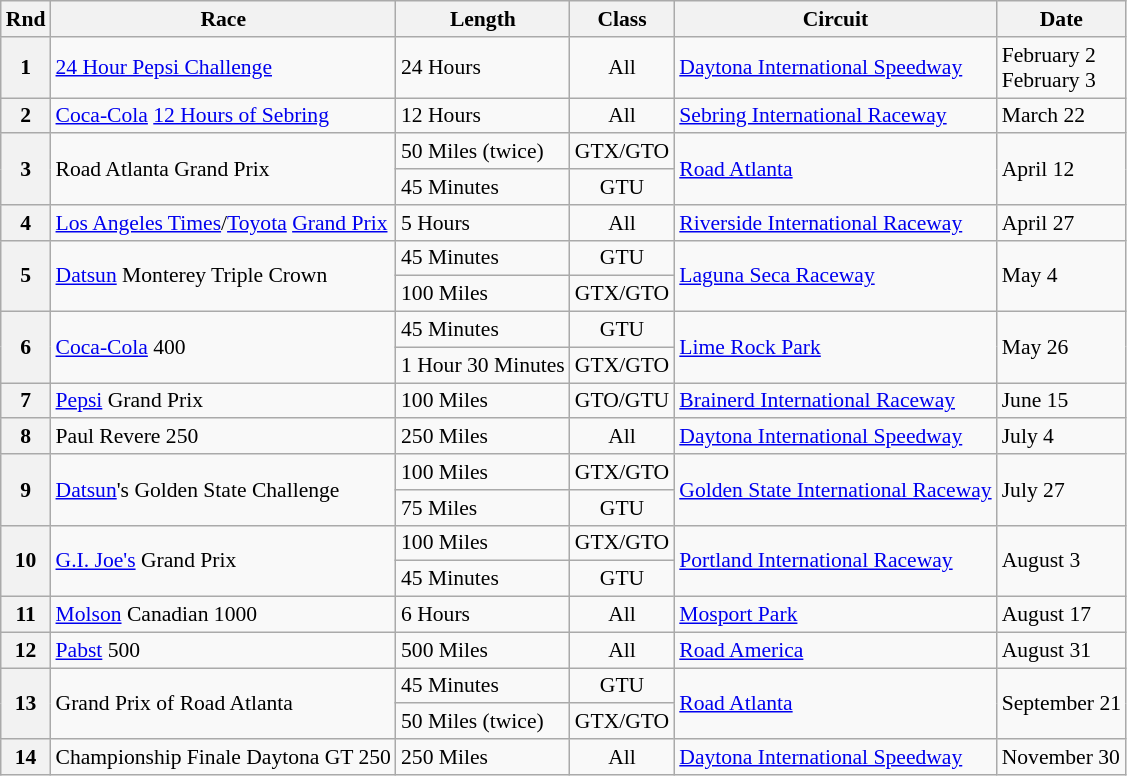<table class="wikitable" style="font-size: 90%;">
<tr>
<th>Rnd</th>
<th>Race</th>
<th>Length</th>
<th>Class</th>
<th>Circuit</th>
<th>Date</th>
</tr>
<tr>
<th>1</th>
<td><a href='#'>24 Hour Pepsi Challenge</a></td>
<td>24 Hours</td>
<td align="center">All</td>
<td><a href='#'>Daytona International Speedway</a></td>
<td>February 2<br>February 3</td>
</tr>
<tr>
<th>2</th>
<td><a href='#'>Coca-Cola</a> <a href='#'>12 Hours of Sebring</a></td>
<td>12 Hours</td>
<td align="center">All</td>
<td><a href='#'>Sebring International Raceway</a></td>
<td>March 22</td>
</tr>
<tr>
<th rowspan=2>3</th>
<td rowspan=2>Road Atlanta Grand Prix</td>
<td>50 Miles (twice)</td>
<td align="center">GTX/GTO</td>
<td rowspan=2><a href='#'>Road Atlanta</a></td>
<td rowspan=2>April 12</td>
</tr>
<tr>
<td>45 Minutes</td>
<td align="center">GTU</td>
</tr>
<tr>
<th>4</th>
<td><a href='#'>Los Angeles Times</a>/<a href='#'>Toyota</a> <a href='#'>Grand Prix</a></td>
<td>5 Hours</td>
<td align="center">All</td>
<td><a href='#'>Riverside International Raceway</a></td>
<td>April 27</td>
</tr>
<tr>
<th rowspan=2>5</th>
<td rowspan=2><a href='#'>Datsun</a> Monterey Triple Crown</td>
<td>45 Minutes</td>
<td align="center">GTU</td>
<td rowspan=2><a href='#'>Laguna Seca Raceway</a></td>
<td rowspan=2>May 4</td>
</tr>
<tr>
<td>100 Miles</td>
<td align="center">GTX/GTO</td>
</tr>
<tr>
<th rowspan=2>6</th>
<td rowspan=2><a href='#'>Coca-Cola</a> 400</td>
<td>45 Minutes</td>
<td align="center">GTU</td>
<td rowspan=2><a href='#'>Lime Rock Park</a></td>
<td rowspan=2>May 26</td>
</tr>
<tr>
<td>1 Hour 30 Minutes</td>
<td align="center">GTX/GTO</td>
</tr>
<tr>
<th>7</th>
<td><a href='#'>Pepsi</a> Grand Prix</td>
<td>100 Miles</td>
<td align="center">GTO/GTU</td>
<td><a href='#'>Brainerd International Raceway</a></td>
<td>June 15</td>
</tr>
<tr>
<th>8</th>
<td>Paul Revere 250</td>
<td>250 Miles</td>
<td align="center">All</td>
<td><a href='#'>Daytona International Speedway</a></td>
<td>July 4</td>
</tr>
<tr>
<th rowspan=2>9</th>
<td rowspan=2><a href='#'>Datsun</a>'s Golden State Challenge</td>
<td>100 Miles</td>
<td align="center">GTX/GTO</td>
<td rowspan=2><a href='#'>Golden State International Raceway</a></td>
<td rowspan=2>July 27</td>
</tr>
<tr>
<td>75 Miles</td>
<td align="center">GTU</td>
</tr>
<tr>
<th rowspan=2>10</th>
<td rowspan=2><a href='#'>G.I. Joe's</a> Grand Prix</td>
<td>100 Miles</td>
<td align="center">GTX/GTO</td>
<td rowspan=2><a href='#'>Portland International Raceway</a></td>
<td rowspan=2>August 3</td>
</tr>
<tr>
<td>45 Minutes</td>
<td align="center">GTU</td>
</tr>
<tr>
<th>11</th>
<td><a href='#'>Molson</a> Canadian 1000</td>
<td>6 Hours</td>
<td align="center">All</td>
<td><a href='#'>Mosport Park</a></td>
<td>August 17</td>
</tr>
<tr>
<th>12</th>
<td><a href='#'>Pabst</a> 500</td>
<td>500 Miles</td>
<td align="center">All</td>
<td><a href='#'>Road America</a></td>
<td>August 31</td>
</tr>
<tr>
<th rowspan=2>13</th>
<td rowspan=2>Grand Prix of Road Atlanta</td>
<td>45 Minutes</td>
<td align="center">GTU</td>
<td rowspan=2><a href='#'>Road Atlanta</a></td>
<td rowspan=2>September 21</td>
</tr>
<tr>
<td>50 Miles (twice)</td>
<td align="center">GTX/GTO</td>
</tr>
<tr>
<th>14</th>
<td>Championship Finale Daytona GT 250</td>
<td>250 Miles</td>
<td align="center">All</td>
<td><a href='#'>Daytona International Speedway</a></td>
<td>November 30</td>
</tr>
</table>
